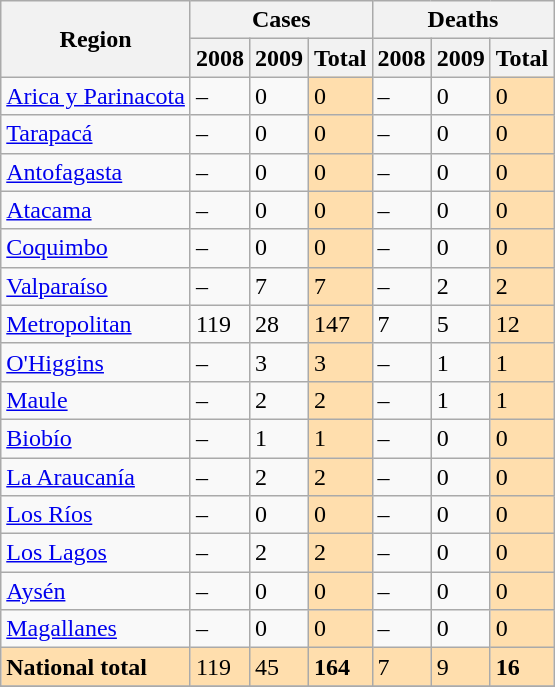<table class="wikitable">
<tr>
<th rowspan="2">Region</th>
<th colspan="3">Cases</th>
<th colspan="3">Deaths</th>
</tr>
<tr>
<th>2008</th>
<th>2009</th>
<th bgcolor="#FFDEAD">Total</th>
<th>2008</th>
<th>2009</th>
<th bgcolor="#FFDEAD">Total</th>
</tr>
<tr>
<td><a href='#'>Arica y Parinacota</a></td>
<td>–</td>
<td>0</td>
<td bgcolor="#FFDEAD">0</td>
<td>–</td>
<td>0</td>
<td bgcolor="#FFDEAD">0</td>
</tr>
<tr>
<td><a href='#'>Tarapacá</a></td>
<td>–</td>
<td>0</td>
<td bgcolor="#FFDEAD">0</td>
<td>–</td>
<td>0</td>
<td bgcolor="#FFDEAD">0</td>
</tr>
<tr>
<td><a href='#'>Antofagasta</a></td>
<td>–</td>
<td>0</td>
<td bgcolor="#FFDEAD">0</td>
<td>–</td>
<td>0</td>
<td bgcolor="#FFDEAD">0</td>
</tr>
<tr>
<td><a href='#'>Atacama</a></td>
<td>–</td>
<td>0</td>
<td bgcolor="#FFDEAD">0</td>
<td>–</td>
<td>0</td>
<td bgcolor="#FFDEAD">0</td>
</tr>
<tr>
<td><a href='#'>Coquimbo</a></td>
<td>–</td>
<td>0</td>
<td bgcolor="#FFDEAD">0</td>
<td>–</td>
<td>0</td>
<td bgcolor="#FFDEAD">0</td>
</tr>
<tr>
<td><a href='#'>Valparaíso</a></td>
<td>–</td>
<td>7</td>
<td bgcolor="#FFDEAD">7</td>
<td>–</td>
<td>2</td>
<td bgcolor="#FFDEAD">2</td>
</tr>
<tr>
<td><a href='#'>Metropolitan</a></td>
<td>119</td>
<td>28</td>
<td bgcolor="#FFDEAD">147</td>
<td>7</td>
<td>5</td>
<td bgcolor="#FFDEAD">12</td>
</tr>
<tr>
<td><a href='#'>O'Higgins</a></td>
<td>–</td>
<td>3</td>
<td bgcolor="#FFDEAD">3</td>
<td>–</td>
<td>1</td>
<td bgcolor="#FFDEAD">1</td>
</tr>
<tr>
<td><a href='#'>Maule</a></td>
<td>–</td>
<td>2</td>
<td bgcolor="#FFDEAD">2</td>
<td>–</td>
<td>1</td>
<td bgcolor="#FFDEAD">1</td>
</tr>
<tr>
<td><a href='#'>Biobío</a></td>
<td>–</td>
<td>1</td>
<td bgcolor="#FFDEAD">1</td>
<td>–</td>
<td>0</td>
<td bgcolor="#FFDEAD">0</td>
</tr>
<tr>
<td><a href='#'>La Araucanía</a></td>
<td>–</td>
<td>2</td>
<td bgcolor="#FFDEAD">2</td>
<td>–</td>
<td>0</td>
<td bgcolor="#FFDEAD">0</td>
</tr>
<tr>
<td><a href='#'>Los Ríos</a></td>
<td>–</td>
<td>0</td>
<td bgcolor="#FFDEAD">0</td>
<td>–</td>
<td>0</td>
<td bgcolor="#FFDEAD">0</td>
</tr>
<tr>
<td><a href='#'>Los Lagos</a></td>
<td>–</td>
<td>2</td>
<td bgcolor="#FFDEAD">2</td>
<td>–</td>
<td>0</td>
<td bgcolor="#FFDEAD">0</td>
</tr>
<tr>
<td><a href='#'>Aysén</a></td>
<td>–</td>
<td>0</td>
<td bgcolor="#FFDEAD">0</td>
<td>–</td>
<td>0</td>
<td bgcolor="#FFDEAD">0</td>
</tr>
<tr>
<td><a href='#'>Magallanes</a></td>
<td>–</td>
<td>0</td>
<td bgcolor="#FFDEAD">0</td>
<td>–</td>
<td>0</td>
<td bgcolor="#FFDEAD">0</td>
</tr>
<tr bgcolor="#FFDEAD">
<td><strong>National total</strong></td>
<td>119</td>
<td>45</td>
<td><strong>164</strong></td>
<td>7</td>
<td>9</td>
<td><strong>16</strong></td>
</tr>
<tr>
</tr>
</table>
